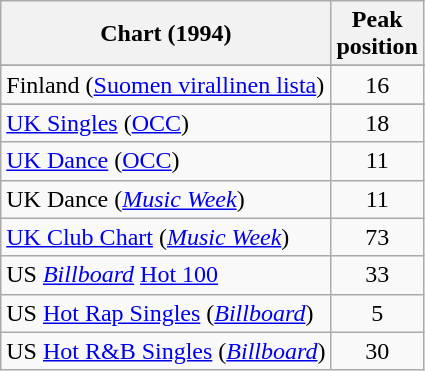<table class="wikitable sortable">
<tr>
<th align="left">Chart (1994)</th>
<th align="center">Peak<br>position</th>
</tr>
<tr>
</tr>
<tr>
<td align="left">Finland (<a href='#'>Suomen virallinen lista</a>)</td>
<td align="center">16</td>
</tr>
<tr>
</tr>
<tr>
</tr>
<tr>
</tr>
<tr>
</tr>
<tr>
</tr>
<tr>
<td align="left"><a href='#'>UK Singles</a> (<a href='#'>OCC</a>)</td>
<td align="center">18</td>
</tr>
<tr>
<td align="left"><a href='#'>UK Dance</a> (<a href='#'>OCC</a>)</td>
<td align="center">11</td>
</tr>
<tr>
<td align="left">UK Dance (<em><a href='#'>Music Week</a></em>)</td>
<td align="center">11</td>
</tr>
<tr>
<td align="left"><a href='#'>UK Club Chart</a> (<em><a href='#'>Music Week</a></em>)</td>
<td align="center">73</td>
</tr>
<tr>
<td align="left">US <em><a href='#'>Billboard</a></em> <a href='#'>Hot 100</a></td>
<td align="center">33</td>
</tr>
<tr>
<td align="left">US <a href='#'>Hot Rap Singles</a> (<em><a href='#'>Billboard</a></em>)</td>
<td align="center">5</td>
</tr>
<tr>
<td align="left">US <a href='#'>Hot R&B Singles</a> (<em><a href='#'>Billboard</a></em>)</td>
<td align="center">30</td>
</tr>
</table>
